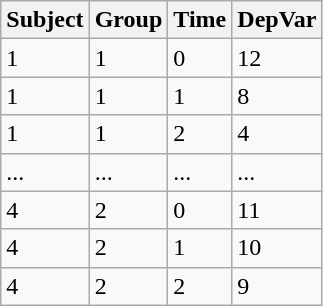<table class="wikitable">
<tr>
<th>Subject</th>
<th>Group</th>
<th>Time</th>
<th>DepVar</th>
</tr>
<tr>
<td>1</td>
<td>1</td>
<td>0</td>
<td>12</td>
</tr>
<tr>
<td>1</td>
<td>1</td>
<td>1</td>
<td>8</td>
</tr>
<tr>
<td>1</td>
<td>1</td>
<td>2</td>
<td>4</td>
</tr>
<tr>
<td>...</td>
<td>...</td>
<td>...</td>
<td>...</td>
</tr>
<tr>
<td>4</td>
<td>2</td>
<td>0</td>
<td>11</td>
</tr>
<tr>
<td>4</td>
<td>2</td>
<td>1</td>
<td>10</td>
</tr>
<tr>
<td>4</td>
<td>2</td>
<td>2</td>
<td>9</td>
</tr>
</table>
